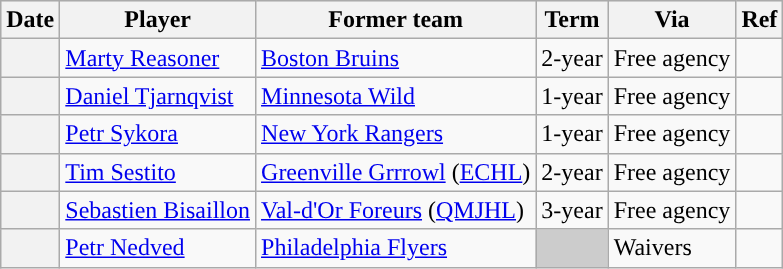<table class="wikitable plainrowheaders">
<tr style="background:#ddd; text-align:center;">
<th>Date</th>
<th>Player</th>
<th>Former team</th>
<th>Term</th>
<th>Via</th>
<th>Ref</th>
</tr>
<tr>
<th scope="row"></th>
<td><a href='#'>Marty Reasoner</a></td>
<td><a href='#'>Boston Bruins</a></td>
<td>2-year</td>
<td>Free agency</td>
<td></td>
</tr>
<tr>
<th scope="row"></th>
<td><a href='#'>Daniel Tjarnqvist</a></td>
<td><a href='#'>Minnesota Wild</a></td>
<td>1-year</td>
<td>Free agency</td>
<td></td>
</tr>
<tr>
<th scope="row"></th>
<td><a href='#'>Petr Sykora</a></td>
<td><a href='#'>New York Rangers</a></td>
<td>1-year</td>
<td>Free agency</td>
<td></td>
</tr>
<tr>
<th scope="row"></th>
<td><a href='#'>Tim Sestito</a></td>
<td><a href='#'>Greenville Grrrowl</a> (<a href='#'>ECHL</a>)</td>
<td>2-year</td>
<td>Free agency</td>
<td></td>
</tr>
<tr>
<th scope="row"></th>
<td><a href='#'>Sebastien Bisaillon</a></td>
<td><a href='#'>Val-d'Or Foreurs</a> (<a href='#'>QMJHL</a>)</td>
<td>3-year</td>
<td>Free agency</td>
<td></td>
</tr>
<tr>
<th scope="row"></th>
<td><a href='#'>Petr Nedved</a></td>
<td><a href='#'>Philadelphia Flyers</a></td>
<td style="background:#ccc"></td>
<td>Waivers</td>
<td></td>
</tr>
</table>
